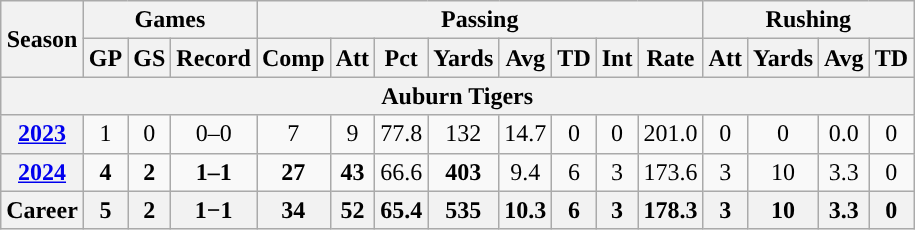<table class="wikitable" style="text-align:center;">
<tr>
<th rowspan="2">Season</th>
<th colspan="3">Games</th>
<th colspan="8">Passing</th>
<th colspan="5">Rushing</th>
</tr>
<tr>
<th>GP</th>
<th>GS</th>
<th>Record</th>
<th>Comp</th>
<th>Att</th>
<th>Pct</th>
<th>Yards</th>
<th>Avg</th>
<th>TD</th>
<th>Int</th>
<th>Rate</th>
<th>Att</th>
<th>Yards</th>
<th>Avg</th>
<th>TD</th>
</tr>
<tr>
<th colspan="16">Auburn Tigers</th>
</tr>
<tr>
<th><a href='#'>2023</a></th>
<td>1</td>
<td>0</td>
<td>0–0</td>
<td>7</td>
<td>9</td>
<td>77.8</td>
<td>132</td>
<td>14.7</td>
<td>0</td>
<td>0</td>
<td>201.0</td>
<td>0</td>
<td>0</td>
<td>0.0</td>
<td>0</td>
</tr>
<tr>
<th><a href='#'>2024</a></th>
<td><strong>4</strong></td>
<td><strong>2</strong></td>
<td><strong>1–1</strong></td>
<td><strong>27</strong></td>
<td><strong>43</strong></td>
<td>66.6</td>
<td><strong>403</strong></td>
<td>9.4</td>
<td>6</td>
<td>3</td>
<td>173.6</td>
<td>3</td>
<td>10</td>
<td>3.3</td>
<td>0</td>
</tr>
<tr>
<th>Career</th>
<th>5</th>
<th>2</th>
<th>1−1</th>
<th>34</th>
<th>52</th>
<th>65.4</th>
<th>535</th>
<th>10.3</th>
<th>6</th>
<th>3</th>
<th>178.3</th>
<th>3</th>
<th>10</th>
<th>3.3</th>
<th>0</th>
</tr>
</table>
